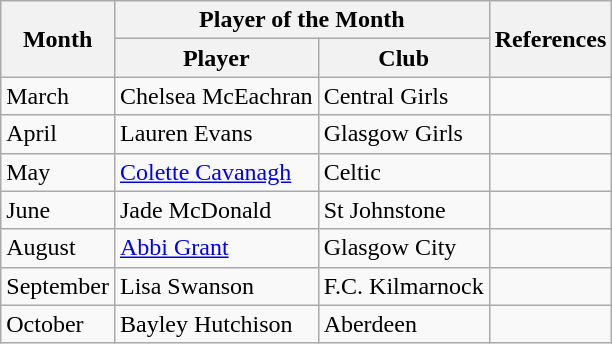<table class="wikitable">
<tr>
<th rowspan="2">Month</th>
<th colspan="2">Player of the Month</th>
<th rowspan="2">References</th>
</tr>
<tr>
<th>Player</th>
<th>Club</th>
</tr>
<tr>
<td>March</td>
<td> Chelsea McEachran</td>
<td>Central Girls</td>
<td></td>
</tr>
<tr>
<td>April</td>
<td> Lauren Evans</td>
<td>Glasgow Girls</td>
<td></td>
</tr>
<tr>
<td>May</td>
<td> <a href='#'>Colette Cavanagh</a></td>
<td>Celtic</td>
<td></td>
</tr>
<tr>
<td>June</td>
<td> Jade McDonald</td>
<td>St Johnstone</td>
<td></td>
</tr>
<tr>
<td>August</td>
<td> <a href='#'>Abbi Grant</a></td>
<td>Glasgow City</td>
<td></td>
</tr>
<tr>
<td>September</td>
<td> Lisa Swanson</td>
<td>F.C. Kilmarnock</td>
<td></td>
</tr>
<tr>
<td>October</td>
<td> Bayley Hutchison</td>
<td>Aberdeen</td>
<td></td>
</tr>
</table>
